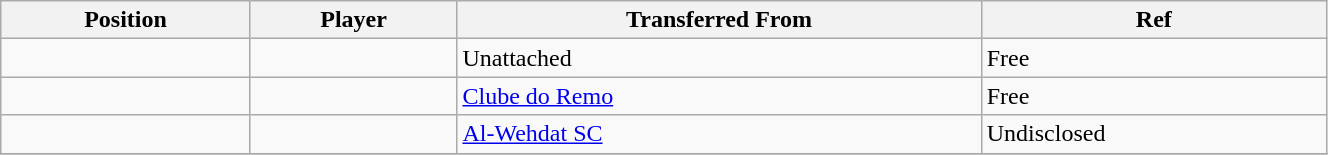<table class="wikitable sortable" style="width:70%; text-align:center; font-size:100%; text-align:left;">
<tr>
<th><strong>Position</strong></th>
<th><strong>Player</strong></th>
<th><strong>Transferred From</strong></th>
<th><strong>Ref</strong></th>
</tr>
<tr>
<td></td>
<td></td>
<td>Unattached</td>
<td>Free</td>
</tr>
<tr>
<td></td>
<td></td>
<td> <a href='#'>Clube do Remo</a></td>
<td>Free </td>
</tr>
<tr>
<td></td>
<td></td>
<td> <a href='#'>Al-Wehdat SC</a></td>
<td>Undisclosed</td>
</tr>
<tr>
</tr>
</table>
